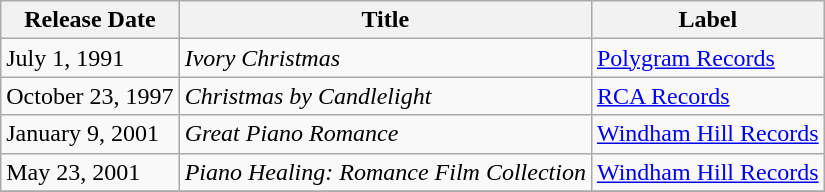<table class="wikitable">
<tr>
<th>Release Date</th>
<th>Title</th>
<th>Label</th>
</tr>
<tr>
<td>July 1, 1991</td>
<td><em>Ivory Christmas</em></td>
<td><a href='#'>Polygram Records</a></td>
</tr>
<tr>
<td>October 23, 1997</td>
<td><em>Christmas by Candlelight</em></td>
<td><a href='#'>RCA Records</a></td>
</tr>
<tr>
<td>January 9, 2001</td>
<td><em>Great Piano Romance</em></td>
<td><a href='#'>Windham Hill Records</a></td>
</tr>
<tr>
<td>May 23, 2001</td>
<td><em>Piano Healing: Romance Film Collection</em></td>
<td><a href='#'>Windham Hill Records</a></td>
</tr>
<tr>
</tr>
</table>
